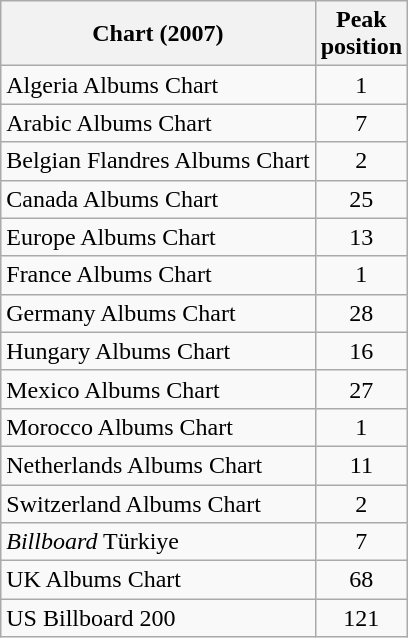<table class="wikitable">
<tr>
<th>Chart (2007)</th>
<th>Peak<br>position</th>
</tr>
<tr>
<td>Algeria Albums Chart</td>
<td align="center">1</td>
</tr>
<tr>
<td>Arabic Albums Chart</td>
<td align="center">7</td>
</tr>
<tr>
<td>Belgian Flandres Albums Chart</td>
<td align="center">2</td>
</tr>
<tr>
<td>Canada Albums Chart</td>
<td align="center">25</td>
</tr>
<tr>
<td>Europe Albums Chart</td>
<td align="center">13</td>
</tr>
<tr>
<td>France Albums Chart</td>
<td align="center">1</td>
</tr>
<tr>
<td>Germany Albums Chart</td>
<td align="center">28</td>
</tr>
<tr>
<td>Hungary Albums Chart</td>
<td align="center">16</td>
</tr>
<tr>
<td>Mexico Albums Chart</td>
<td align="center">27</td>
</tr>
<tr>
<td>Morocco Albums Chart</td>
<td align="center">1</td>
</tr>
<tr>
<td>Netherlands Albums Chart</td>
<td align="center">11</td>
</tr>
<tr>
<td>Switzerland Albums Chart</td>
<td align="center">2</td>
</tr>
<tr>
<td><em>Billboard</em> Türkiye</td>
<td align="center">7</td>
</tr>
<tr>
<td>UK Albums Chart</td>
<td align="center">68</td>
</tr>
<tr>
<td>US Billboard 200</td>
<td align="center">121</td>
</tr>
</table>
